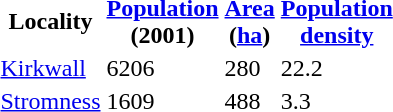<table>
<tr>
<th>Locality</th>
<th><a href='#'>Population</a><br>(2001)</th>
<th><a href='#'>Area</a><br>(<a href='#'>ha</a>)</th>
<th><a href='#'>Population<br>density</a></th>
</tr>
<tr>
<td><a href='#'>Kirkwall</a></td>
<td>6206</td>
<td>280</td>
<td>22.2</td>
</tr>
<tr>
<td><a href='#'>Stromness</a></td>
<td>1609</td>
<td>488</td>
<td>3.3</td>
</tr>
<tr>
</tr>
</table>
